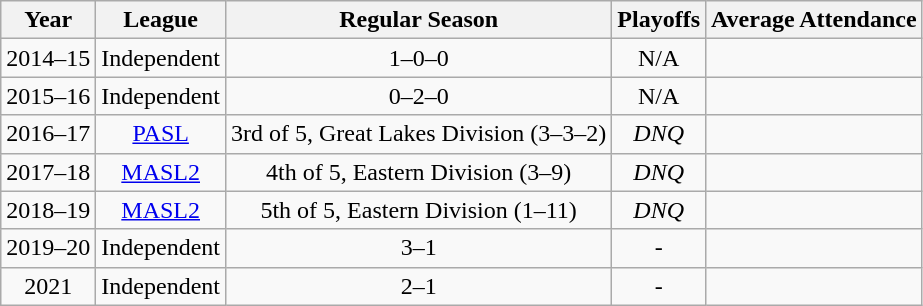<table class="wikitable" style="text-align: center">
<tr>
<th>Year</th>
<th>League</th>
<th>Regular Season</th>
<th>Playoffs</th>
<th>Average Attendance</th>
</tr>
<tr>
<td>2014–15</td>
<td>Independent</td>
<td>1–0–0</td>
<td>N/A</td>
<td></td>
</tr>
<tr>
<td>2015–16</td>
<td>Independent</td>
<td style="text-align: center;">0–2–0</td>
<td>N/A</td>
<td></td>
</tr>
<tr>
<td>2016–17</td>
<td><a href='#'>PASL</a></td>
<td style="text-align: left;">3rd of 5, Great Lakes Division (3–3–2)</td>
<td><em>DNQ</em></td>
<td></td>
</tr>
<tr>
<td>2017–18</td>
<td><a href='#'>MASL2</a></td>
<td style="text-align: center;">4th of 5, Eastern Division (3–9)</td>
<td><em>DNQ</em></td>
<td></td>
</tr>
<tr>
<td>2018–19</td>
<td><a href='#'>MASL2</a></td>
<td style="text-align: center;">5th of 5, Eastern Division (1–11)</td>
<td><em>DNQ</em></td>
<td></td>
</tr>
<tr>
<td>2019–20</td>
<td>Independent</td>
<td style=“text-align: Center;”>3–1</td>
<td>-</td>
<td></td>
</tr>
<tr>
<td>2021</td>
<td>Independent</td>
<td style=“text-align: Center;”>2–1</td>
<td>-</td>
<td></td>
</tr>
</table>
